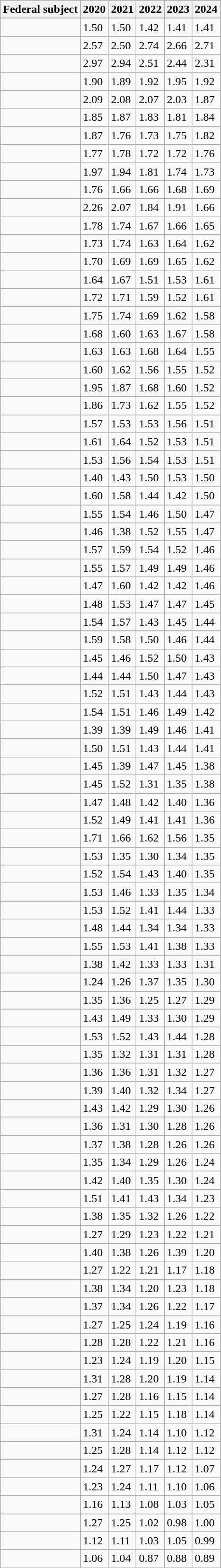<table class="sortable wikitable sticky-header static-row-numbers col1left" >
<tr>
<th>Federal subject</th>
<th>2020</th>
<th>2021</th>
<th>2022</th>
<th>2023</th>
<th>2024</th>
</tr>
<tr>
</tr>
<tr class="static-row-numbers-norank">
<td><strong></strong></td>
<td>1.50</td>
<td>1.50</td>
<td>1.42</td>
<td>1.41</td>
<td>1.41</td>
</tr>
<tr>
<td></td>
<td>2.57</td>
<td>2.50</td>
<td>2.74</td>
<td>2.66</td>
<td>2.71</td>
</tr>
<tr>
<td></td>
<td>2.97</td>
<td>2.94</td>
<td>2.51</td>
<td>2.44</td>
<td>2.31</td>
</tr>
<tr>
<td></td>
<td>1.90</td>
<td>1.89</td>
<td>1.92</td>
<td>1.95</td>
<td>1.92</td>
</tr>
<tr>
<td></td>
<td>2.09</td>
<td>2.08</td>
<td>2.07</td>
<td>2.03</td>
<td>1.87</td>
</tr>
<tr>
<td></td>
<td>1.85</td>
<td>1.87</td>
<td>1.83</td>
<td>1.81</td>
<td>1.84</td>
</tr>
<tr>
<td></td>
<td>1.87</td>
<td>1.76</td>
<td>1.73</td>
<td>1.75</td>
<td>1.82</td>
</tr>
<tr>
<td></td>
<td>1.77</td>
<td>1.78</td>
<td>1.72</td>
<td>1.72</td>
<td>1.76</td>
</tr>
<tr>
<td></td>
<td>1.97</td>
<td>1.94</td>
<td>1.81</td>
<td>1.74</td>
<td>1.73</td>
</tr>
<tr>
<td></td>
<td>1.76</td>
<td>1.66</td>
<td>1.66</td>
<td>1.68</td>
<td>1.69</td>
</tr>
<tr>
<td></td>
<td>2.26</td>
<td>2.07</td>
<td>1.84</td>
<td>1.91</td>
<td>1.66</td>
</tr>
<tr>
<td></td>
<td>1.78</td>
<td>1.74</td>
<td>1.67</td>
<td>1.66</td>
<td>1.65</td>
</tr>
<tr>
<td></td>
<td>1.73</td>
<td>1.74</td>
<td>1.63</td>
<td>1.64</td>
<td>1.62</td>
</tr>
<tr>
<td></td>
<td>1.70</td>
<td>1.69</td>
<td>1.69</td>
<td>1.65</td>
<td>1.62</td>
</tr>
<tr>
<td></td>
<td>1.64</td>
<td>1.67</td>
<td>1.51</td>
<td>1.53</td>
<td>1.61</td>
</tr>
<tr>
<td></td>
<td>1.72</td>
<td>1.71</td>
<td>1.59</td>
<td>1.52</td>
<td>1.61</td>
</tr>
<tr>
<td></td>
<td>1.75</td>
<td>1.74</td>
<td>1.69</td>
<td>1.62</td>
<td>1.58</td>
</tr>
<tr>
<td></td>
<td>1.68</td>
<td>1.60</td>
<td>1.63</td>
<td>1.67</td>
<td>1.58</td>
</tr>
<tr>
<td></td>
<td>1.63</td>
<td>1.63</td>
<td>1.68</td>
<td>1.64</td>
<td>1.55</td>
</tr>
<tr>
<td></td>
<td>1.60</td>
<td>1.62</td>
<td>1.56</td>
<td>1.55</td>
<td>1.52</td>
</tr>
<tr>
<td></td>
<td>1.95</td>
<td>1.87</td>
<td>1.68</td>
<td>1.60</td>
<td>1.52</td>
</tr>
<tr>
<td></td>
<td>1.86</td>
<td>1.73</td>
<td>1.62</td>
<td>1.55</td>
<td>1.52</td>
</tr>
<tr>
<td></td>
<td>1.57</td>
<td>1.53</td>
<td>1.53</td>
<td>1.56</td>
<td>1.51</td>
</tr>
<tr>
<td></td>
<td>1.61</td>
<td>1.64</td>
<td>1.52</td>
<td>1.53</td>
<td>1.51</td>
</tr>
<tr>
<td></td>
<td>1.53</td>
<td>1.56</td>
<td>1.54</td>
<td>1.53</td>
<td>1.51</td>
</tr>
<tr>
<td></td>
<td>1.40</td>
<td>1.43</td>
<td>1.50</td>
<td>1.53</td>
<td>1.50</td>
</tr>
<tr>
<td></td>
<td>1.60</td>
<td>1.58</td>
<td>1.44</td>
<td>1.42</td>
<td>1.50</td>
</tr>
<tr>
<td></td>
<td>1.55</td>
<td>1.54</td>
<td>1.46</td>
<td>1.50</td>
<td>1.47</td>
</tr>
<tr>
<td></td>
<td>1.46</td>
<td>1.38</td>
<td>1.52</td>
<td>1.55</td>
<td>1.47</td>
</tr>
<tr>
<td></td>
<td>1.57</td>
<td>1.59</td>
<td>1.54</td>
<td>1.52</td>
<td>1.46</td>
</tr>
<tr>
<td></td>
<td>1.55</td>
<td>1.57</td>
<td>1.49</td>
<td>1.49</td>
<td>1.46</td>
</tr>
<tr>
<td></td>
<td>1.47</td>
<td>1.60</td>
<td>1.42</td>
<td>1.42</td>
<td>1.46</td>
</tr>
<tr>
<td></td>
<td>1.48</td>
<td>1.53</td>
<td>1.47</td>
<td>1.47</td>
<td>1.45</td>
</tr>
<tr>
<td></td>
<td>1.54</td>
<td>1.57</td>
<td>1.43</td>
<td>1.45</td>
<td>1.44</td>
</tr>
<tr>
<td></td>
<td>1.59</td>
<td>1.58</td>
<td>1.50</td>
<td>1.46</td>
<td>1.44</td>
</tr>
<tr>
<td></td>
<td>1.45</td>
<td>1.46</td>
<td>1.52</td>
<td>1.50</td>
<td>1.43</td>
</tr>
<tr>
<td></td>
<td>1.44</td>
<td>1.44</td>
<td>1.50</td>
<td>1.47</td>
<td>1.43</td>
</tr>
<tr>
<td></td>
<td>1.52</td>
<td>1.51</td>
<td>1.43</td>
<td>1.44</td>
<td>1.43</td>
</tr>
<tr>
<td></td>
<td>1.54</td>
<td>1.51</td>
<td>1.46</td>
<td>1.49</td>
<td>1.42</td>
</tr>
<tr>
<td></td>
<td>1.39</td>
<td>1.39</td>
<td>1.49</td>
<td>1.46</td>
<td>1.41</td>
</tr>
<tr>
<td></td>
<td>1.50</td>
<td>1.51</td>
<td>1.43</td>
<td>1.44</td>
<td>1.41</td>
</tr>
<tr>
<td></td>
<td>1.45</td>
<td>1.39</td>
<td>1.47</td>
<td>1.45</td>
<td>1.38</td>
</tr>
<tr>
<td></td>
<td>1.45</td>
<td>1.52</td>
<td>1.31</td>
<td>1.35</td>
<td>1.38</td>
</tr>
<tr>
<td></td>
<td>1.47</td>
<td>1.48</td>
<td>1.42</td>
<td>1.40</td>
<td>1.36</td>
</tr>
<tr>
<td></td>
<td>1.52</td>
<td>1.49</td>
<td>1.41</td>
<td>1.41</td>
<td>1.36</td>
</tr>
<tr>
<td></td>
<td>1.71</td>
<td>1.66</td>
<td>1.62</td>
<td>1.56</td>
<td>1.35</td>
</tr>
<tr>
<td></td>
<td>1.53</td>
<td>1.35</td>
<td>1.30</td>
<td>1.34</td>
<td>1.35</td>
</tr>
<tr>
<td></td>
<td>1.52</td>
<td>1.54</td>
<td>1.43</td>
<td>1.40</td>
<td>1.35</td>
</tr>
<tr>
<td></td>
<td>1.53</td>
<td>1.46</td>
<td>1.33</td>
<td>1.35</td>
<td>1.34</td>
</tr>
<tr>
<td></td>
<td>1.53</td>
<td>1.52</td>
<td>1.41</td>
<td>1.44</td>
<td>1.33</td>
</tr>
<tr>
<td></td>
<td>1.48</td>
<td>1.44</td>
<td>1.34</td>
<td>1.34</td>
<td>1.33</td>
</tr>
<tr>
<td></td>
<td>1.55</td>
<td>1.53</td>
<td>1.41</td>
<td>1.38</td>
<td>1.33</td>
</tr>
<tr>
<td></td>
<td>1.38</td>
<td>1.42</td>
<td>1.33</td>
<td>1.33</td>
<td>1.31</td>
</tr>
<tr>
<td></td>
<td>1.24</td>
<td>1.26</td>
<td>1.37</td>
<td>1.35</td>
<td>1.30</td>
</tr>
<tr>
<td></td>
<td>1.35</td>
<td>1.36</td>
<td>1.25</td>
<td>1.27</td>
<td>1.29</td>
</tr>
<tr>
<td></td>
<td>1.43</td>
<td>1.49</td>
<td>1.33</td>
<td>1.30</td>
<td>1.29</td>
</tr>
<tr>
<td></td>
<td>1.53</td>
<td>1.52</td>
<td>1.43</td>
<td>1.44</td>
<td>1.28</td>
</tr>
<tr>
<td></td>
<td>1.35</td>
<td>1.32</td>
<td>1.31</td>
<td>1.31</td>
<td>1.28</td>
</tr>
<tr>
<td></td>
<td>1.36</td>
<td>1.36</td>
<td>1.31</td>
<td>1.32</td>
<td>1.27</td>
</tr>
<tr>
<td></td>
<td>1.39</td>
<td>1.40</td>
<td>1.32</td>
<td>1.34</td>
<td>1.27</td>
</tr>
<tr>
<td></td>
<td>1.43</td>
<td>1.42</td>
<td>1.29</td>
<td>1.30</td>
<td>1.26</td>
</tr>
<tr>
<td></td>
<td>1.36</td>
<td>1.31</td>
<td>1.30</td>
<td>1.28</td>
<td>1.26</td>
</tr>
<tr>
<td></td>
<td>1.37</td>
<td>1.38</td>
<td>1.28</td>
<td>1.26</td>
<td>1.26</td>
</tr>
<tr>
<td></td>
<td>1.35</td>
<td>1.34</td>
<td>1.29</td>
<td>1.26</td>
<td>1.24</td>
</tr>
<tr>
<td></td>
<td>1.42</td>
<td>1.40</td>
<td>1.35</td>
<td>1.30</td>
<td>1.24</td>
</tr>
<tr>
<td></td>
<td>1.51</td>
<td>1.41</td>
<td>1.43</td>
<td>1.34</td>
<td>1.23</td>
</tr>
<tr>
<td></td>
<td>1.38</td>
<td>1.35</td>
<td>1.32</td>
<td>1.26</td>
<td>1.22</td>
</tr>
<tr>
<td></td>
<td>1.27</td>
<td>1.29</td>
<td>1.23</td>
<td>1.22</td>
<td>1.21</td>
</tr>
<tr>
<td></td>
<td>1.40</td>
<td>1.38</td>
<td>1.26</td>
<td>1.39</td>
<td>1.20</td>
</tr>
<tr>
<td></td>
<td>1.27</td>
<td>1.22</td>
<td>1.21</td>
<td>1.17</td>
<td>1.18</td>
</tr>
<tr>
<td></td>
<td>1.38</td>
<td>1.34</td>
<td>1.20</td>
<td>1.23</td>
<td>1.18</td>
</tr>
<tr>
<td></td>
<td>1.37</td>
<td>1.34</td>
<td>1.26</td>
<td>1.22</td>
<td>1.17</td>
</tr>
<tr>
<td></td>
<td>1.27</td>
<td>1.25</td>
<td>1.24</td>
<td>1.19</td>
<td>1.16</td>
</tr>
<tr>
<td></td>
<td>1.28</td>
<td>1.28</td>
<td>1.22</td>
<td>1.21</td>
<td>1.16</td>
</tr>
<tr>
<td></td>
<td>1.23</td>
<td>1.24</td>
<td>1.19</td>
<td>1.20</td>
<td>1.15</td>
</tr>
<tr>
<td></td>
<td>1.31</td>
<td>1.28</td>
<td>1.20</td>
<td>1.19</td>
<td>1.14</td>
</tr>
<tr>
<td></td>
<td>1.27</td>
<td>1.28</td>
<td>1.16</td>
<td>1.15</td>
<td>1.14</td>
</tr>
<tr>
<td></td>
<td>1.25</td>
<td>1.22</td>
<td>1.15</td>
<td>1.18</td>
<td>1.14</td>
</tr>
<tr>
<td></td>
<td>1.31</td>
<td>1.24</td>
<td>1.14</td>
<td>1.10</td>
<td>1.12</td>
</tr>
<tr>
<td></td>
<td>1.25</td>
<td>1.28</td>
<td>1.14</td>
<td>1.12</td>
<td>1.12</td>
</tr>
<tr>
<td></td>
<td>1.24</td>
<td>1.27</td>
<td>1.17</td>
<td>1.12</td>
<td>1.07</td>
</tr>
<tr>
<td></td>
<td>1.23</td>
<td>1.24</td>
<td>1.11</td>
<td>1.10</td>
<td>1.06</td>
</tr>
<tr>
<td></td>
<td>1.16</td>
<td>1.13</td>
<td>1.08</td>
<td>1.03</td>
<td>1.05</td>
</tr>
<tr>
<td></td>
<td>1.27</td>
<td>1.25</td>
<td>1.02</td>
<td>0.98</td>
<td>1.00</td>
</tr>
<tr>
<td></td>
<td>1.12</td>
<td>1.11</td>
<td>1.03</td>
<td>1.05</td>
<td>0.99</td>
</tr>
<tr>
<td></td>
<td>1.06</td>
<td>1.04</td>
<td>0.87</td>
<td>0.88</td>
<td>0.89</td>
</tr>
</table>
